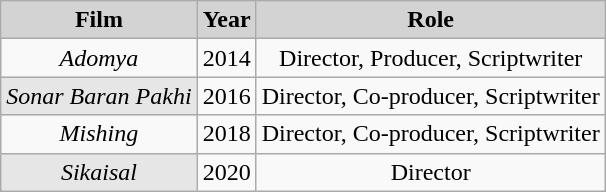<table class="wikitable sortable" style="background:#f9f9f9; border:1px solid #ddd; text-align:center;">
<tr>
<th style="background:#d3d3d3;">Film</th>
<th style="background:#d3d3d3;">Year</th>
<th style="background:#d3d3d3;">Role</th>
</tr>
<tr>
<td><em>Adomya</em></td>
<td>2014</td>
<td>Director, Producer, Scriptwriter</td>
</tr>
<tr>
<td style="background:#e6e6e6;"><em>Sonar Baran Pakhi</em></td>
<td>2016</td>
<td>Director, Co-producer, Scriptwriter</td>
</tr>
<tr>
<td><em>Mishing</em></td>
<td>2018</td>
<td>Director, Co-producer, Scriptwriter</td>
</tr>
<tr>
<td style="background:#e6e6e6;"><em>Sikaisal</em></td>
<td>2020</td>
<td>Director</td>
</tr>
</table>
